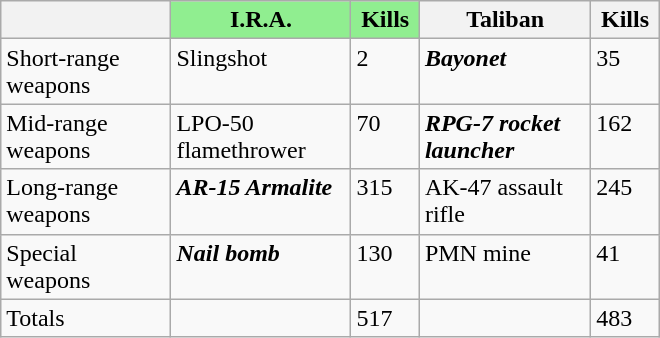<table class="wikitable" style="text-align:left; width:440px; height:200px">
<tr valign="top">
<th style="width:120px;"></th>
<th style="width:120px; background:lightgreen;">I.R.A.</th>
<th style="width:40px; background:lightgreen;">Kills</th>
<th style="width:120px;">Taliban</th>
<th style="width:40px;">Kills</th>
</tr>
<tr valign="top">
<td>Short-range weapons</td>
<td>Slingshot</td>
<td>2</td>
<td><strong><em>Bayonet</em></strong></td>
<td>35</td>
</tr>
<tr valign="top">
<td>Mid-range weapons</td>
<td>LPO-50 flamethrower</td>
<td>70</td>
<td><strong><em>RPG-7 rocket launcher</em></strong></td>
<td>162</td>
</tr>
<tr valign="top">
<td>Long-range weapons</td>
<td><strong><em>AR-15 Armalite</em></strong></td>
<td>315</td>
<td>AK-47 assault rifle</td>
<td>245</td>
</tr>
<tr valign="top">
<td>Special weapons</td>
<td><strong><em>Nail bomb</em></strong></td>
<td>130</td>
<td>PMN mine</td>
<td>41</td>
</tr>
<tr valign="top">
<td>Totals</td>
<td></td>
<td>517</td>
<td></td>
<td>483</td>
</tr>
</table>
